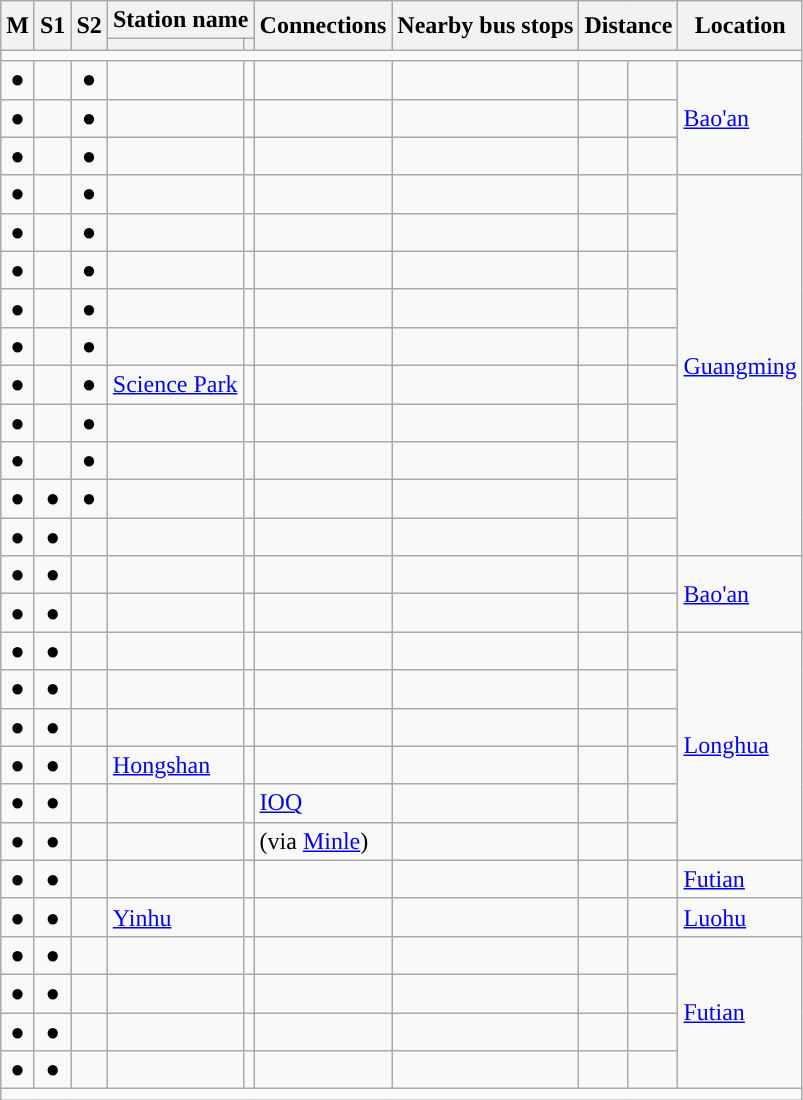<table class="wikitable">
<tr>
<th rowspan="2">M</th>
<th rowspan="2">S1</th>
<th rowspan="2">S2</th>
<th colspan="2">Station name</th>
<th rowspan="2">Connections</th>
<th rowspan="2">Nearby bus stops</th>
<th colspan="2" rowspan="2">Distance<br></th>
<th rowspan="2">Location</th>
</tr>
<tr>
<th></th>
<th></th>
</tr>
<tr style="background:#">
<td colspan = "10"></td>
</tr>
<tr>
<td align="center">●</td>
<td align="center"></td>
<td align="center">●</td>
<td></td>
<td></td>
<td> </td>
<td></td>
<td></td>
<td></td>
<td rowspan="3"><a href='#'>Bao'an</a></td>
</tr>
<tr>
<td align="center">●</td>
<td align="center"></td>
<td align="center">●</td>
<td></td>
<td></td>
<td></td>
<td></td>
<td></td>
<td></td>
</tr>
<tr>
<td align="center">●</td>
<td align="center"></td>
<td align="center">●</td>
<td></td>
<td></td>
<td></td>
<td></td>
<td></td>
<td></td>
</tr>
<tr>
<td align="center">●</td>
<td align="center"></td>
<td align="center">●</td>
<td></td>
<td></td>
<td></td>
<td></td>
<td></td>
<td></td>
<td rowspan="10"><a href='#'>Guangming</a></td>
</tr>
<tr>
<td align="center">●</td>
<td align="center"></td>
<td align="center">●</td>
<td></td>
<td></td>
<td></td>
<td></td>
<td></td>
<td></td>
</tr>
<tr>
<td align="center">●</td>
<td align="center"></td>
<td align="center">●</td>
<td></td>
<td></td>
<td></td>
<td></td>
<td></td>
<td></td>
</tr>
<tr>
<td align="center">●</td>
<td align="center"></td>
<td align="center">●</td>
<td></td>
<td></td>
<td></td>
<td></td>
<td></td>
<td></td>
</tr>
<tr>
<td align="center">●</td>
<td align="center"></td>
<td align="center">●</td>
<td></td>
<td></td>
<td></td>
<td></td>
<td></td>
<td></td>
</tr>
<tr>
<td align="center">●</td>
<td align="center"></td>
<td align="center">●</td>
<td><a href='#'>Science Park</a></td>
<td></td>
<td></td>
<td></td>
<td></td>
<td></td>
</tr>
<tr>
<td align="center">●</td>
<td align="center"></td>
<td align="center">●</td>
<td></td>
<td></td>
<td></td>
<td></td>
<td></td>
<td></td>
</tr>
<tr>
<td align="center">●</td>
<td align="center"></td>
<td align="center">●</td>
<td></td>
<td></td>
<td></td>
<td></td>
<td></td>
<td></td>
</tr>
<tr>
<td align="center">●</td>
<td align="center">●</td>
<td align="center">●</td>
<td></td>
<td></td>
<td></td>
<td></td>
<td></td>
<td></td>
</tr>
<tr>
<td align="center">●</td>
<td align="center">●</td>
<td align="center"></td>
<td></td>
<td></td>
<td></td>
<td></td>
<td></td>
<td></td>
</tr>
<tr>
<td align="center">●</td>
<td align="center">●</td>
<td align="center"></td>
<td></td>
<td></td>
<td></td>
<td></td>
<td></td>
<td></td>
<td rowspan="2"><a href='#'>Bao'an</a></td>
</tr>
<tr>
<td align="center">●</td>
<td align="center">●</td>
<td align="center"></td>
<td></td>
<td></td>
<td></td>
<td></td>
<td></td>
<td></td>
</tr>
<tr>
<td align="center">●</td>
<td align="center">●</td>
<td align="center"></td>
<td></td>
<td></td>
<td></td>
<td></td>
<td></td>
<td></td>
<td rowspan="6"><a href='#'>Longhua</a></td>
</tr>
<tr>
<td align="center">●</td>
<td align="center">●</td>
<td align="center"></td>
<td></td>
<td></td>
<td></td>
<td></td>
<td></td>
<td></td>
</tr>
<tr>
<td align="center">●</td>
<td align="center">●</td>
<td align="center"></td>
<td></td>
<td></td>
<td></td>
<td></td>
<td></td>
<td></td>
</tr>
<tr>
<td align="center">●</td>
<td align="center">●</td>
<td align="center"></td>
<td><a href='#'>Hongshan</a></td>
<td></td>
<td></td>
<td></td>
<td></td>
<td></td>
</tr>
<tr>
<td align="center">●</td>
<td align="center">●</td>
<td align="center"></td>
<td></td>
<td></td>
<td>   <a href='#'>IOQ</a></td>
<td></td>
<td></td>
<td></td>
</tr>
<tr>
<td align="center">●</td>
<td align="center">●</td>
<td align="center"></td>
<td></td>
<td></td>
<td> (via <a href='#'>Minle</a>)</td>
<td></td>
<td></td>
<td></td>
</tr>
<tr>
<td align="center">●</td>
<td align="center">●</td>
<td align="center"></td>
<td></td>
<td></td>
<td></td>
<td></td>
<td></td>
<td></td>
<td><a href='#'>Futian</a></td>
</tr>
<tr>
<td align="center">●</td>
<td align="center">●</td>
<td align="center"></td>
<td><a href='#'>Yinhu</a></td>
<td></td>
<td></td>
<td></td>
<td></td>
<td></td>
<td><a href='#'>Luohu</a></td>
</tr>
<tr>
<td align="center">●</td>
<td align="center">●</td>
<td align="center"></td>
<td></td>
<td></td>
<td></td>
<td></td>
<td></td>
<td></td>
<td rowspan="4"><a href='#'>Futian</a></td>
</tr>
<tr>
<td align="center">●</td>
<td align="center">●</td>
<td align="center"></td>
<td></td>
<td></td>
<td></td>
<td></td>
<td></td>
<td></td>
</tr>
<tr>
<td align="center">●</td>
<td align="center">●</td>
<td align="center"></td>
<td></td>
<td></td>
<td></td>
<td></td>
<td></td>
<td></td>
</tr>
<tr>
<td align="center">●</td>
<td align="center">●</td>
<td align="center"></td>
<td></td>
<td></td>
<td></td>
<td></td>
<td></td>
<td></td>
</tr>
<tr style="background:#">
<td colspan="10"></td>
</tr>
</table>
